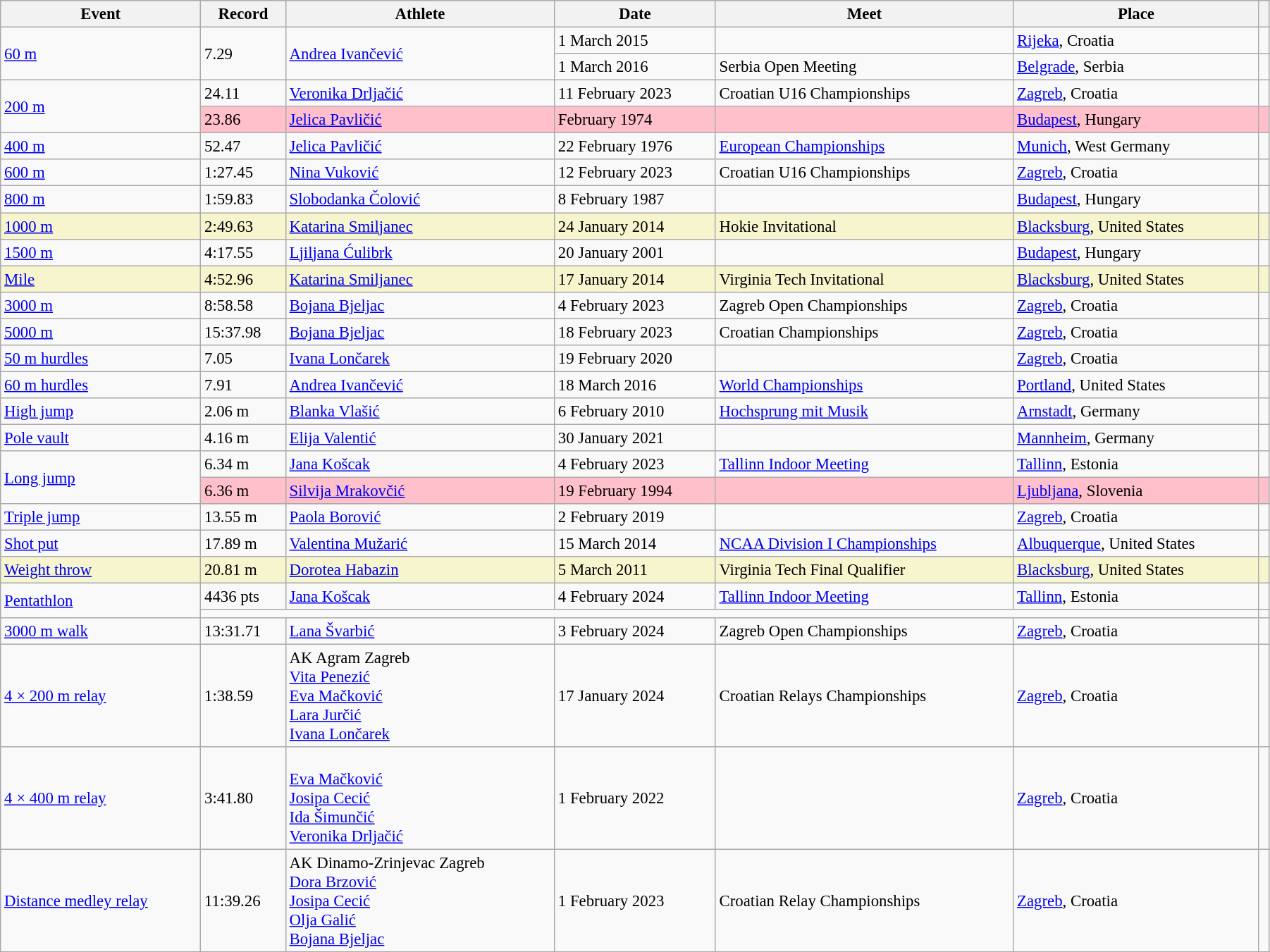<table class="wikitable" style="font-size:95%; width: 95%;">
<tr>
<th>Event</th>
<th>Record</th>
<th>Athlete</th>
<th>Date</th>
<th>Meet</th>
<th>Place</th>
<th></th>
</tr>
<tr>
<td rowspan=2><a href='#'>60 m</a></td>
<td rowspan=2>7.29</td>
<td rowspan=2><a href='#'>Andrea Ivančević</a></td>
<td>1 March 2015</td>
<td></td>
<td><a href='#'>Rijeka</a>, Croatia</td>
<td></td>
</tr>
<tr>
<td>1 March 2016</td>
<td>Serbia Open Meeting</td>
<td><a href='#'>Belgrade</a>, Serbia</td>
<td></td>
</tr>
<tr>
<td rowspan=2><a href='#'>200 m</a></td>
<td>24.11</td>
<td><a href='#'>Veronika Drljačić</a></td>
<td>11 February 2023</td>
<td>Croatian U16 Championships</td>
<td><a href='#'>Zagreb</a>, Croatia</td>
<td></td>
</tr>
<tr style="background:pink">
<td>23.86</td>
<td><a href='#'>Jelica Pavličić</a></td>
<td>February 1974</td>
<td></td>
<td><a href='#'>Budapest</a>, Hungary</td>
<td></td>
</tr>
<tr>
<td><a href='#'>400 m</a></td>
<td>52.47</td>
<td><a href='#'>Jelica Pavličić</a></td>
<td>22 February 1976</td>
<td><a href='#'>European Championships</a></td>
<td><a href='#'>Munich</a>, West Germany</td>
<td></td>
</tr>
<tr>
<td><a href='#'>600 m</a></td>
<td>1:27.45</td>
<td><a href='#'>Nina Vuković</a></td>
<td>12 February 2023</td>
<td>Croatian U16 Championships</td>
<td><a href='#'>Zagreb</a>, Croatia</td>
<td></td>
</tr>
<tr>
<td><a href='#'>800 m</a></td>
<td>1:59.83</td>
<td><a href='#'>Slobodanka Čolović</a></td>
<td>8 February 1987</td>
<td></td>
<td><a href='#'>Budapest</a>, Hungary</td>
<td></td>
</tr>
<tr style="background:#f6F5CE;">
<td><a href='#'>1000 m</a></td>
<td>2:49.63</td>
<td><a href='#'>Katarina Smiljanec</a></td>
<td>24 January 2014</td>
<td>Hokie Invitational</td>
<td><a href='#'>Blacksburg</a>, United States</td>
<td></td>
</tr>
<tr>
<td><a href='#'>1500 m</a></td>
<td>4:17.55</td>
<td><a href='#'>Ljiljana Ćulibrk</a></td>
<td>20 January 2001</td>
<td></td>
<td><a href='#'>Budapest</a>, Hungary</td>
<td></td>
</tr>
<tr style="background:#f6F5CE;">
<td><a href='#'>Mile</a></td>
<td>4:52.96</td>
<td><a href='#'>Katarina Smiljanec</a></td>
<td>17 January 2014</td>
<td>Virginia Tech Invitational</td>
<td><a href='#'>Blacksburg</a>, United States</td>
<td></td>
</tr>
<tr>
<td><a href='#'>3000 m</a></td>
<td>8:58.58</td>
<td><a href='#'>Bojana Bjeljac</a></td>
<td>4 February 2023</td>
<td>Zagreb Open Championships</td>
<td><a href='#'>Zagreb</a>, Croatia</td>
<td></td>
</tr>
<tr>
<td><a href='#'>5000 m</a></td>
<td>15:37.98</td>
<td><a href='#'>Bojana Bjeljac</a></td>
<td>18 February 2023</td>
<td>Croatian Championships</td>
<td><a href='#'>Zagreb</a>, Croatia</td>
<td></td>
</tr>
<tr>
<td><a href='#'>50 m hurdles</a></td>
<td>7.05</td>
<td><a href='#'>Ivana Lončarek</a></td>
<td>19 February 2020</td>
<td></td>
<td><a href='#'>Zagreb</a>, Croatia</td>
<td></td>
</tr>
<tr>
<td><a href='#'>60 m hurdles</a></td>
<td>7.91</td>
<td><a href='#'>Andrea Ivančević</a></td>
<td>18 March 2016</td>
<td><a href='#'>World Championships</a></td>
<td><a href='#'>Portland</a>, United States</td>
<td></td>
</tr>
<tr>
<td><a href='#'>High jump</a></td>
<td>2.06 m</td>
<td><a href='#'>Blanka Vlašić</a></td>
<td>6 February 2010</td>
<td><a href='#'>Hochsprung mit Musik</a></td>
<td><a href='#'>Arnstadt</a>, Germany</td>
<td></td>
</tr>
<tr>
<td><a href='#'>Pole vault</a></td>
<td>4.16 m</td>
<td><a href='#'>Elija Valentić</a></td>
<td>30 January 2021</td>
<td></td>
<td><a href='#'>Mannheim</a>, Germany</td>
<td></td>
</tr>
<tr>
<td rowspan=2><a href='#'>Long jump</a></td>
<td>6.34 m</td>
<td><a href='#'>Jana Košcak</a></td>
<td>4 February 2023</td>
<td><a href='#'>Tallinn Indoor Meeting</a></td>
<td><a href='#'>Tallinn</a>, Estonia</td>
<td></td>
</tr>
<tr style="background:pink">
<td>6.36 m </td>
<td><a href='#'>Silvija Mrakovčić</a></td>
<td>19 February 1994</td>
<td></td>
<td><a href='#'>Ljubljana</a>, Slovenia</td>
<td></td>
</tr>
<tr>
<td><a href='#'>Triple jump</a></td>
<td>13.55 m</td>
<td><a href='#'>Paola Borović</a></td>
<td>2 February 2019</td>
<td></td>
<td><a href='#'>Zagreb</a>, Croatia</td>
<td></td>
</tr>
<tr>
<td><a href='#'>Shot put</a></td>
<td>17.89 m </td>
<td><a href='#'>Valentina Mužarić</a></td>
<td>15 March 2014</td>
<td><a href='#'>NCAA Division I Championships</a></td>
<td><a href='#'>Albuquerque</a>, United States</td>
<td></td>
</tr>
<tr style="background:#f6F5CE;">
<td><a href='#'>Weight throw</a></td>
<td>20.81 m</td>
<td><a href='#'>Dorotea Habazin</a></td>
<td>5 March 2011</td>
<td>Virginia Tech Final Qualifier</td>
<td><a href='#'>Blacksburg</a>, United States</td>
<td></td>
</tr>
<tr>
<td rowspan=2><a href='#'>Pentathlon</a></td>
<td>4436 pts</td>
<td><a href='#'>Jana Košcak</a></td>
<td>4 February 2024</td>
<td><a href='#'>Tallinn Indoor Meeting</a></td>
<td><a href='#'>Tallinn</a>, Estonia</td>
<td></td>
</tr>
<tr>
<td colspan=5></td>
<td></td>
</tr>
<tr>
<td><a href='#'>3000 m walk</a></td>
<td>13:31.71</td>
<td><a href='#'>Lana Švarbić</a></td>
<td>3 February 2024</td>
<td>Zagreb Open Championships</td>
<td><a href='#'>Zagreb</a>, Croatia</td>
<td></td>
</tr>
<tr>
<td><a href='#'>4 × 200 m relay</a></td>
<td>1:38.59</td>
<td>AK Agram Zagreb<br><a href='#'>Vita Penezić</a><br><a href='#'>Eva Mačković</a><br><a href='#'>Lara Jurčić</a><br><a href='#'>Ivana Lončarek</a></td>
<td>17 January 2024</td>
<td>Croatian Relays Championships</td>
<td><a href='#'>Zagreb</a>, Croatia</td>
<td></td>
</tr>
<tr>
<td><a href='#'>4 × 400 m relay</a></td>
<td>3:41.80</td>
<td><br><a href='#'>Eva Mačković</a><br><a href='#'>Josipa Cecić</a><br><a href='#'>Ida Šimunčić</a><br><a href='#'>Veronika Drljačić</a></td>
<td>1 February 2022</td>
<td></td>
<td><a href='#'>Zagreb</a>, Croatia</td>
<td></td>
</tr>
<tr>
<td><a href='#'>Distance medley relay</a></td>
<td>11:39.26</td>
<td>AK Dinamo-Zrinjevac Zagreb<br><a href='#'>Dora Brzović</a><br><a href='#'>Josipa Cecić</a><br><a href='#'>Olja Galić</a><br><a href='#'>Bojana Bjeljac</a></td>
<td>1 February 2023</td>
<td>Croatian Relay Championships</td>
<td><a href='#'>Zagreb</a>, Croatia</td>
<td></td>
</tr>
</table>
